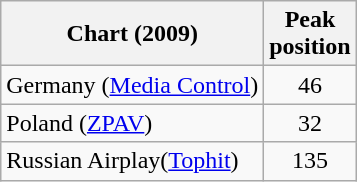<table class="wikitable">
<tr>
<th align="left">Chart (2009)</th>
<th style="text-align:center;">Peak<br>position</th>
</tr>
<tr>
<td align="left">Germany (<a href='#'>Media Control</a>)</td>
<td style="text-align:center;">46</td>
</tr>
<tr>
<td>Poland (<a href='#'>ZPAV</a>)</td>
<td align="center">32</td>
</tr>
<tr>
<td>Russian Airplay(<a href='#'>Tophit</a>)</td>
<td align="center">135</td>
</tr>
</table>
